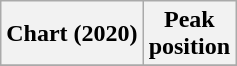<table class="wikitable plainrowheaders" style="text-align:center">
<tr>
<th scope="col">Chart (2020)</th>
<th scope="col">Peak<br>position</th>
</tr>
<tr>
</tr>
</table>
